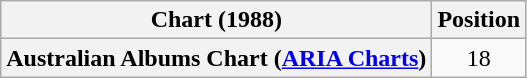<table class="wikitable sortable plainrowheaders" style="text-align:center">
<tr>
<th scope="col">Chart (1988)</th>
<th scope="col">Position</th>
</tr>
<tr>
<th scope="row">Australian Albums Chart (<a href='#'>ARIA Charts</a>)</th>
<td>18</td>
</tr>
</table>
